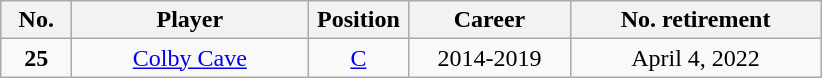<table class="wikitable sortable" style="text-align:center">
<tr>
<th style="width:40px;">No.</th>
<th style="width:150px;">Player</th>
<th style="width:60px;">Position</th>
<th style="width:100px;">Career</th>
<th style="width:160px;">No. retirement</th>
</tr>
<tr>
<td><strong>25</strong></td>
<td><a href='#'>Colby Cave</a></td>
<td><a href='#'>C</a></td>
<td>2014-2019</td>
<td>April 4, 2022</td>
</tr>
</table>
